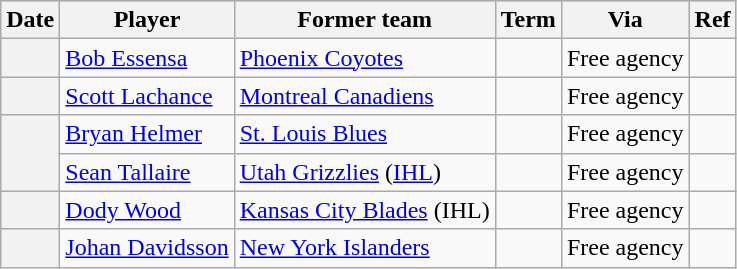<table class="wikitable plainrowheaders">
<tr style="background:#ddd; text-align:center;">
<th>Date</th>
<th>Player</th>
<th>Former team</th>
<th>Term</th>
<th>Via</th>
<th>Ref</th>
</tr>
<tr>
<th scope="row"></th>
<td><a href='#'>Bob Essensa</a></td>
<td><a href='#'>Phoenix Coyotes</a></td>
<td></td>
<td>Free agency</td>
<td></td>
</tr>
<tr>
<th scope="row"></th>
<td><a href='#'>Scott Lachance</a></td>
<td><a href='#'>Montreal Canadiens</a></td>
<td></td>
<td>Free agency</td>
<td></td>
</tr>
<tr>
<th scope="row" rowspan=2></th>
<td><a href='#'>Bryan Helmer</a></td>
<td><a href='#'>St. Louis Blues</a></td>
<td></td>
<td>Free agency</td>
<td></td>
</tr>
<tr>
<td><a href='#'>Sean Tallaire</a></td>
<td><a href='#'>Utah Grizzlies</a> (<a href='#'>IHL</a>)</td>
<td></td>
<td>Free agency</td>
<td></td>
</tr>
<tr>
<th scope="row"></th>
<td><a href='#'>Dody Wood</a></td>
<td><a href='#'>Kansas City Blades</a> (IHL)</td>
<td></td>
<td>Free agency</td>
<td></td>
</tr>
<tr>
<th scope="row"></th>
<td><a href='#'>Johan Davidsson</a></td>
<td><a href='#'>New York Islanders</a></td>
<td></td>
<td>Free agency</td>
<td></td>
</tr>
</table>
